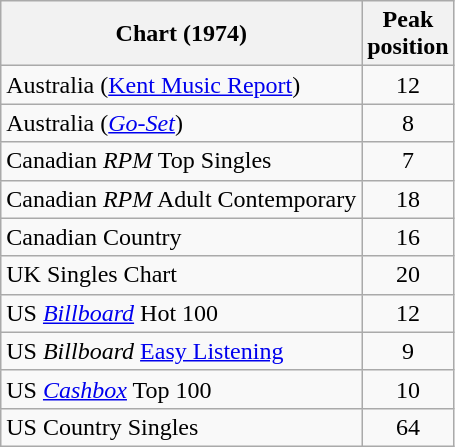<table class="wikitable sortable">
<tr>
<th>Chart (1974)</th>
<th>Peak<br>position</th>
</tr>
<tr>
<td>Australia (<a href='#'>Kent Music Report</a>)</td>
<td style="text-align:center;">12</td>
</tr>
<tr>
<td>Australia (<em><a href='#'>Go-Set</a></em>)</td>
<td style="text-align:center;">8</td>
</tr>
<tr>
<td>Canadian <em>RPM</em> Top Singles </td>
<td style="text-align:center;">7</td>
</tr>
<tr>
<td>Canadian <em>RPM</em> Adult Contemporary </td>
<td style="text-align:center;">18</td>
</tr>
<tr>
<td>Canadian Country </td>
<td style="text-align:center;">16</td>
</tr>
<tr>
<td>UK Singles Chart</td>
<td style="text-align:center;">20</td>
</tr>
<tr>
<td>US <em><a href='#'>Billboard</a></em> Hot 100</td>
<td style="text-align:center;">12</td>
</tr>
<tr>
<td>US <em>Billboard</em> <a href='#'>Easy Listening</a></td>
<td style="text-align:center;">9</td>
</tr>
<tr>
<td>US <em><a href='#'>Cashbox</a></em> Top 100</td>
<td style="text-align:center;">10</td>
</tr>
<tr>
<td>US Country Singles</td>
<td style="text-align:center;">64</td>
</tr>
</table>
